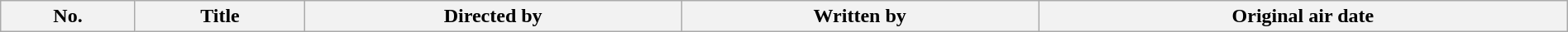<table class="wikitable plainrowheaders" style="width:100%; background:#fff;">
<tr>
<th style="background:#;">No.</th>
<th style="background:#;">Title</th>
<th style="background:#;">Directed by</th>
<th style="background:#;">Written by</th>
<th style="background:#;">Original air date<br>






























</th>
</tr>
</table>
